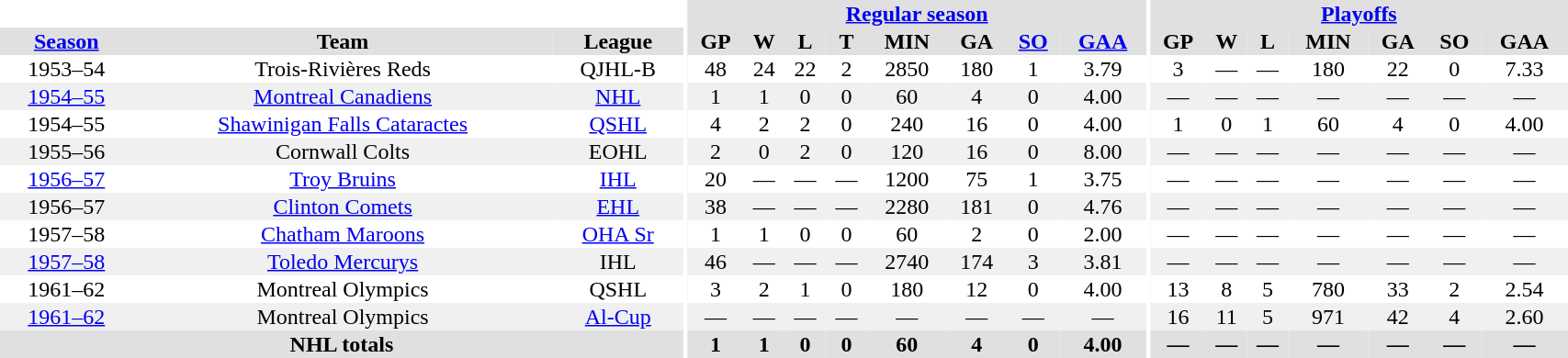<table border="0" cellpadding="1" cellspacing="0" style="width:90%; text-align:center;">
<tr bgcolor="#e0e0e0">
<th colspan="3" bgcolor="#ffffff"></th>
<th rowspan="99" bgcolor="#ffffff"></th>
<th colspan="8" bgcolor="#e0e0e0"><a href='#'>Regular season</a></th>
<th rowspan="99" bgcolor="#ffffff"></th>
<th colspan="7" bgcolor="#e0e0e0"><a href='#'>Playoffs</a></th>
</tr>
<tr bgcolor="#e0e0e0">
<th><a href='#'>Season</a></th>
<th>Team</th>
<th>League</th>
<th>GP</th>
<th>W</th>
<th>L</th>
<th>T</th>
<th>MIN</th>
<th>GA</th>
<th><a href='#'>SO</a></th>
<th><a href='#'>GAA</a></th>
<th>GP</th>
<th>W</th>
<th>L</th>
<th>MIN</th>
<th>GA</th>
<th>SO</th>
<th>GAA</th>
</tr>
<tr>
<td>1953–54</td>
<td>Trois-Rivières Reds</td>
<td>QJHL-B</td>
<td>48</td>
<td>24</td>
<td>22</td>
<td>2</td>
<td>2850</td>
<td>180</td>
<td>1</td>
<td>3.79</td>
<td>3</td>
<td>—</td>
<td>—</td>
<td>180</td>
<td>22</td>
<td>0</td>
<td>7.33</td>
</tr>
<tr bgcolor="#f0f0f0">
<td><a href='#'>1954–55</a></td>
<td><a href='#'>Montreal Canadiens</a></td>
<td><a href='#'>NHL</a></td>
<td>1</td>
<td>1</td>
<td>0</td>
<td>0</td>
<td>60</td>
<td>4</td>
<td>0</td>
<td>4.00</td>
<td>—</td>
<td>—</td>
<td>—</td>
<td>—</td>
<td>—</td>
<td>—</td>
<td>—</td>
</tr>
<tr>
<td>1954–55</td>
<td><a href='#'>Shawinigan Falls Cataractes</a></td>
<td><a href='#'>QSHL</a></td>
<td>4</td>
<td>2</td>
<td>2</td>
<td>0</td>
<td>240</td>
<td>16</td>
<td>0</td>
<td>4.00</td>
<td>1</td>
<td>0</td>
<td>1</td>
<td>60</td>
<td>4</td>
<td>0</td>
<td>4.00</td>
</tr>
<tr bgcolor="#f0f0f0">
<td>1955–56</td>
<td>Cornwall Colts</td>
<td>EOHL</td>
<td>2</td>
<td>0</td>
<td>2</td>
<td>0</td>
<td>120</td>
<td>16</td>
<td>0</td>
<td>8.00</td>
<td>—</td>
<td>—</td>
<td>—</td>
<td>—</td>
<td>—</td>
<td>—</td>
<td>—</td>
</tr>
<tr>
<td><a href='#'>1956–57</a></td>
<td><a href='#'>Troy Bruins</a></td>
<td><a href='#'>IHL</a></td>
<td>20</td>
<td>—</td>
<td>—</td>
<td>—</td>
<td>1200</td>
<td>75</td>
<td>1</td>
<td>3.75</td>
<td>—</td>
<td>—</td>
<td>—</td>
<td>—</td>
<td>—</td>
<td>—</td>
<td>—</td>
</tr>
<tr bgcolor="#f0f0f0">
<td>1956–57</td>
<td><a href='#'>Clinton Comets</a></td>
<td><a href='#'>EHL</a></td>
<td>38</td>
<td>—</td>
<td>—</td>
<td>—</td>
<td>2280</td>
<td>181</td>
<td>0</td>
<td>4.76</td>
<td>—</td>
<td>—</td>
<td>—</td>
<td>—</td>
<td>—</td>
<td>—</td>
<td>—</td>
</tr>
<tr>
<td>1957–58</td>
<td><a href='#'>Chatham Maroons</a></td>
<td><a href='#'>OHA Sr</a></td>
<td>1</td>
<td>1</td>
<td>0</td>
<td>0</td>
<td>60</td>
<td>2</td>
<td>0</td>
<td>2.00</td>
<td>—</td>
<td>—</td>
<td>—</td>
<td>—</td>
<td>—</td>
<td>—</td>
<td>—</td>
</tr>
<tr bgcolor="#f0f0f0">
<td><a href='#'>1957–58</a></td>
<td><a href='#'>Toledo Mercurys</a></td>
<td>IHL</td>
<td>46</td>
<td>—</td>
<td>—</td>
<td>—</td>
<td>2740</td>
<td>174</td>
<td>3</td>
<td>3.81</td>
<td>—</td>
<td>—</td>
<td>—</td>
<td>—</td>
<td>—</td>
<td>—</td>
<td>—</td>
</tr>
<tr>
<td>1961–62</td>
<td>Montreal Olympics</td>
<td>QSHL</td>
<td>3</td>
<td>2</td>
<td>1</td>
<td>0</td>
<td>180</td>
<td>12</td>
<td>0</td>
<td>4.00</td>
<td>13</td>
<td>8</td>
<td>5</td>
<td>780</td>
<td>33</td>
<td>2</td>
<td>2.54</td>
</tr>
<tr bgcolor="#f0f0f0">
<td><a href='#'>1961–62</a></td>
<td>Montreal Olympics</td>
<td><a href='#'>Al-Cup</a></td>
<td>—</td>
<td>—</td>
<td>—</td>
<td>—</td>
<td>—</td>
<td>—</td>
<td>—</td>
<td>—</td>
<td>16</td>
<td>11</td>
<td>5</td>
<td>971</td>
<td>42</td>
<td>4</td>
<td>2.60</td>
</tr>
<tr bgcolor="#e0e0e0">
<th colspan=3>NHL totals</th>
<th>1</th>
<th>1</th>
<th>0</th>
<th>0</th>
<th>60</th>
<th>4</th>
<th>0</th>
<th>4.00</th>
<th>—</th>
<th>—</th>
<th>—</th>
<th>—</th>
<th>—</th>
<th>—</th>
<th>—</th>
</tr>
</table>
